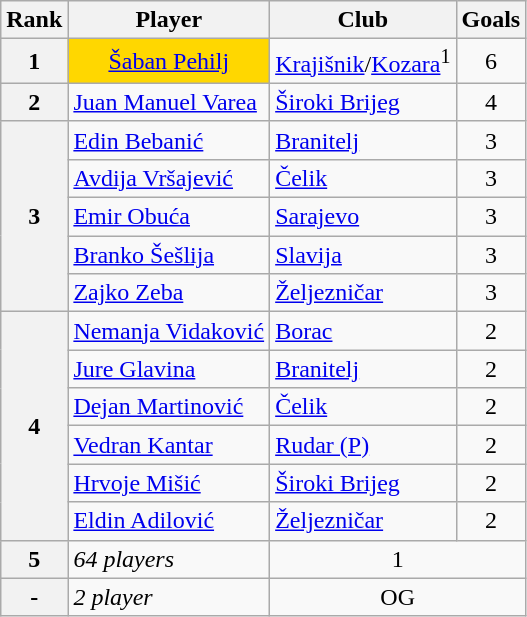<table class="wikitable" style="text-align:center">
<tr>
<th>Rank</th>
<th>Player</th>
<th>Club</th>
<th>Goals</th>
</tr>
<tr>
<th rowspan="1">1</th>
<td bgcolor=gold> <a href='#'>Šaban Pehilj</a></td>
<td align=left><a href='#'>Krajišnik</a>/<a href='#'>Kozara</a><sup>1</sup></td>
<td>6</td>
</tr>
<tr>
<th rowspan="1">2</th>
<td align=left> <a href='#'>Juan Manuel Varea</a></td>
<td align=left><a href='#'>Široki Brijeg</a></td>
<td>4</td>
</tr>
<tr>
<th rowspan="5">3</th>
<td align=left> <a href='#'>Edin Bebanić</a></td>
<td align=left><a href='#'>Branitelj</a></td>
<td>3</td>
</tr>
<tr>
<td align=left> <a href='#'>Avdija Vršajević</a></td>
<td align=left><a href='#'>Čelik</a></td>
<td>3</td>
</tr>
<tr>
<td align=left> <a href='#'>Emir Obuća</a></td>
<td align=left><a href='#'>Sarajevo</a></td>
<td>3</td>
</tr>
<tr>
<td align=left> <a href='#'>Branko Šešlija</a></td>
<td align=left><a href='#'>Slavija</a></td>
<td>3</td>
</tr>
<tr>
<td align=left> <a href='#'>Zajko Zeba</a></td>
<td align=left><a href='#'>Željezničar</a></td>
<td>3</td>
</tr>
<tr>
<th rowspan="6">4</th>
<td align=left> <a href='#'>Nemanja Vidaković</a></td>
<td align=left><a href='#'>Borac</a></td>
<td>2</td>
</tr>
<tr>
<td align=left> <a href='#'>Jure Glavina</a></td>
<td align=left><a href='#'>Branitelj</a></td>
<td>2</td>
</tr>
<tr>
<td align=left> <a href='#'>Dejan Martinović</a></td>
<td align=left><a href='#'>Čelik</a></td>
<td>2</td>
</tr>
<tr>
<td align=left> <a href='#'>Vedran Kantar</a></td>
<td align=left><a href='#'>Rudar (P)</a></td>
<td>2</td>
</tr>
<tr>
<td align=left> <a href='#'>Hrvoje Mišić</a></td>
<td align=left><a href='#'>Široki Brijeg</a></td>
<td>2</td>
</tr>
<tr>
<td align=left> <a href='#'>Eldin Adilović</a></td>
<td align=left><a href='#'>Željezničar</a></td>
<td>2</td>
</tr>
<tr>
<th rowspan="1">5</th>
<td align=left><em>64 players</em></td>
<td colspan=2>1</td>
</tr>
<tr>
<th rowspan="1">-</th>
<td align=left><em>2 player</em></td>
<td colspan=2>OG</td>
</tr>
</table>
